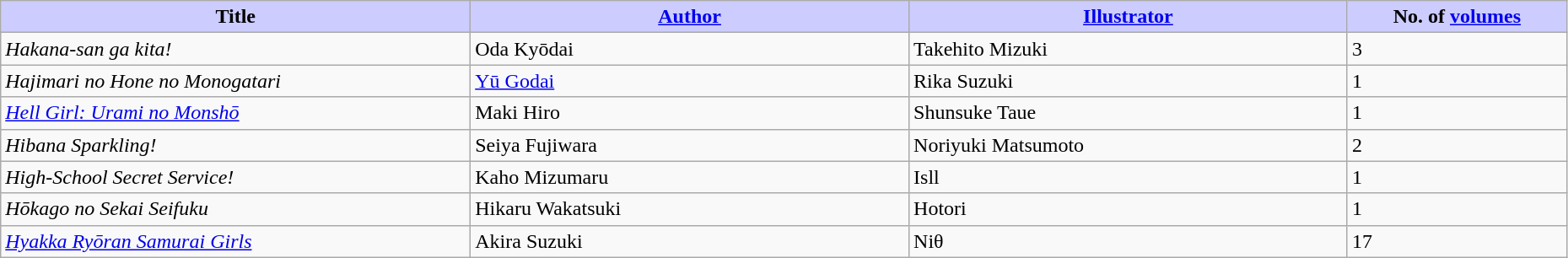<table class="wikitable" style="width: 98%;">
<tr>
<th width=30% style="background:#ccf;">Title</th>
<th width=28% style="background:#ccf;"><a href='#'>Author</a></th>
<th width=28% style="background:#ccf;"><a href='#'>Illustrator</a></th>
<th width=14% style="background:#ccf;">No. of <a href='#'>volumes</a></th>
</tr>
<tr>
<td><em>Hakana-san ga kita!</em></td>
<td>Oda Kyōdai</td>
<td>Takehito Mizuki</td>
<td>3</td>
</tr>
<tr>
<td><em>Hajimari no Hone no Monogatari</em></td>
<td><a href='#'>Yū Godai</a></td>
<td>Rika Suzuki</td>
<td>1</td>
</tr>
<tr>
<td><em><a href='#'>Hell Girl: Urami no Monshō</a></em></td>
<td>Maki Hiro</td>
<td>Shunsuke Taue</td>
<td>1</td>
</tr>
<tr>
<td><em>Hibana Sparkling!</em></td>
<td>Seiya Fujiwara</td>
<td>Noriyuki Matsumoto</td>
<td>2</td>
</tr>
<tr>
<td><em>High-School Secret Service!</em></td>
<td>Kaho Mizumaru</td>
<td>Isll</td>
<td>1</td>
</tr>
<tr>
<td><em>Hōkago no Sekai Seifuku</em></td>
<td>Hikaru Wakatsuki</td>
<td>Hotori</td>
<td>1</td>
</tr>
<tr>
<td><em><a href='#'>Hyakka Ryōran Samurai Girls</a></em></td>
<td>Akira Suzuki</td>
<td>Niθ</td>
<td>17</td>
</tr>
</table>
